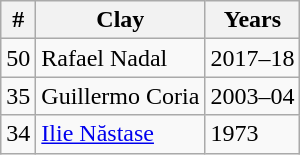<table class="wikitable" style="display:inline-table;">
<tr>
<th>#</th>
<th>Clay</th>
<th>Years</th>
</tr>
<tr>
<td>50</td>
<td> Rafael Nadal</td>
<td>2017–18</td>
</tr>
<tr>
<td>35</td>
<td> Guillermo Coria</td>
<td>2003–04</td>
</tr>
<tr>
<td>34</td>
<td> <a href='#'>Ilie Năstase</a></td>
<td>1973</td>
</tr>
</table>
